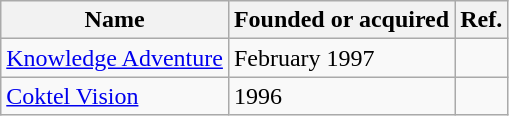<table class="wikitable sortable">
<tr>
<th>Name</th>
<th>Founded or acquired</th>
<th>Ref.</th>
</tr>
<tr>
<td><a href='#'>Knowledge Adventure</a></td>
<td>February 1997</td>
<td></td>
</tr>
<tr>
<td><a href='#'>Coktel Vision</a></td>
<td>1996</td>
<td></td>
</tr>
</table>
